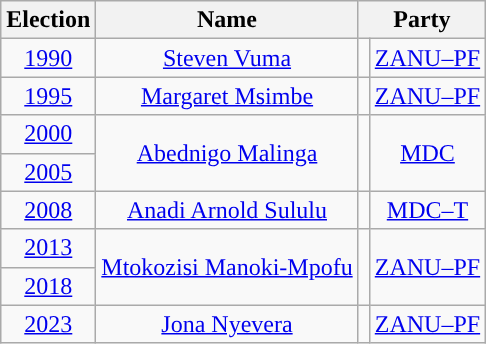<table class="wikitable" style="text-align:center">
<tr>
<th>Election</th>
<th>Name</th>
<th colspan="2">Party</th>
</tr>
<tr>
<td><a href='#'>1990</a></td>
<td><a href='#'>Steven Vuma</a></td>
<td style="background-color: "></td>
<td><a href='#'>ZANU–PF</a></td>
</tr>
<tr>
<td><a href='#'>1995</a></td>
<td><a href='#'>Margaret Msimbe</a></td>
<td style="background-color: "></td>
<td><a href='#'>ZANU–PF</a></td>
</tr>
<tr>
<td><a href='#'>2000</a></td>
<td rowspan="2"><a href='#'>Abednigo Malinga</a></td>
<td rowspan="2" style="background-color: "></td>
<td rowspan="2"><a href='#'>MDC</a></td>
</tr>
<tr>
<td><a href='#'>2005</a></td>
</tr>
<tr>
<td><a href='#'>2008</a></td>
<td><a href='#'>Anadi Arnold Sululu</a></td>
<td style="background-color: "></td>
<td><a href='#'>MDC–T</a></td>
</tr>
<tr>
<td><a href='#'>2013</a></td>
<td rowspan="2"><a href='#'>Mtokozisi Manoki-Mpofu</a></td>
<td rowspan="2" style="background-color: "></td>
<td rowspan="2"><a href='#'>ZANU–PF</a></td>
</tr>
<tr>
<td><a href='#'>2018</a></td>
</tr>
<tr>
<td><a href='#'>2023</a></td>
<td><a href='#'>Jona Nyevera</a></td>
<td style="background-color: "></td>
<td><a href='#'>ZANU–PF</a></td>
</tr>
</table>
